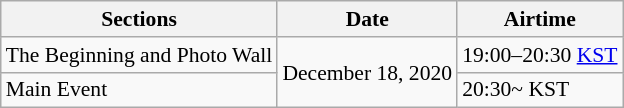<table class="wikitable" style = "font-size: 90%;">
<tr>
<th>Sections</th>
<th>Date</th>
<th>Airtime</th>
</tr>
<tr>
<td>The Beginning and Photo Wall</td>
<td rowspan="2">December 18, 2020</td>
<td>19:00–20:30 <a href='#'>KST</a></td>
</tr>
<tr>
<td>Main Event</td>
<td>20:30~ KST</td>
</tr>
</table>
